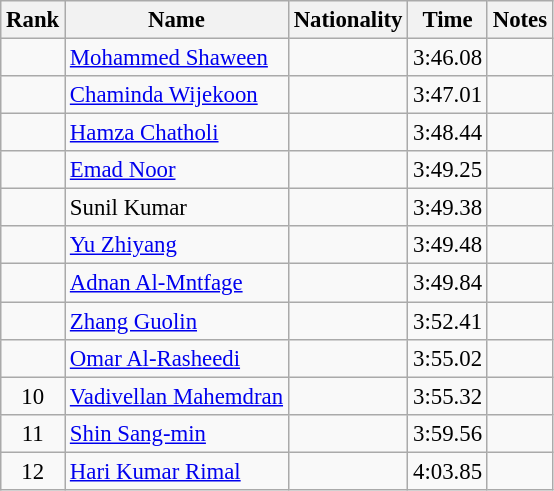<table class="wikitable sortable" style="text-align:center;font-size:95%">
<tr>
<th>Rank</th>
<th>Name</th>
<th>Nationality</th>
<th>Time</th>
<th>Notes</th>
</tr>
<tr>
<td></td>
<td align=left><a href='#'>Mohammed Shaween</a></td>
<td align=left></td>
<td>3:46.08</td>
<td></td>
</tr>
<tr>
<td></td>
<td align=left><a href='#'>Chaminda Wijekoon</a></td>
<td align=left></td>
<td>3:47.01</td>
<td></td>
</tr>
<tr>
<td></td>
<td align=left><a href='#'>Hamza Chatholi</a></td>
<td align=left></td>
<td>3:48.44</td>
<td></td>
</tr>
<tr>
<td></td>
<td align=left><a href='#'>Emad Noor</a></td>
<td align=left></td>
<td>3:49.25</td>
<td></td>
</tr>
<tr>
<td></td>
<td align=left>Sunil Kumar</td>
<td align=left></td>
<td>3:49.38</td>
<td></td>
</tr>
<tr>
<td></td>
<td align=left><a href='#'>Yu Zhiyang</a></td>
<td align=left></td>
<td>3:49.48</td>
<td></td>
</tr>
<tr>
<td></td>
<td align=left><a href='#'>Adnan Al-Mntfage</a></td>
<td align=left></td>
<td>3:49.84</td>
<td></td>
</tr>
<tr>
<td></td>
<td align=left><a href='#'>Zhang Guolin</a></td>
<td align=left></td>
<td>3:52.41</td>
<td></td>
</tr>
<tr>
<td></td>
<td align=left><a href='#'>Omar Al-Rasheedi</a></td>
<td align=left></td>
<td>3:55.02</td>
<td></td>
</tr>
<tr>
<td>10</td>
<td align=left><a href='#'>Vadivellan Mahemdran</a></td>
<td align=left></td>
<td>3:55.32</td>
<td></td>
</tr>
<tr>
<td>11</td>
<td align=left><a href='#'>Shin Sang-min</a></td>
<td align=left></td>
<td>3:59.56</td>
<td></td>
</tr>
<tr>
<td>12</td>
<td align=left><a href='#'>Hari Kumar Rimal</a></td>
<td align=left></td>
<td>4:03.85</td>
<td></td>
</tr>
</table>
